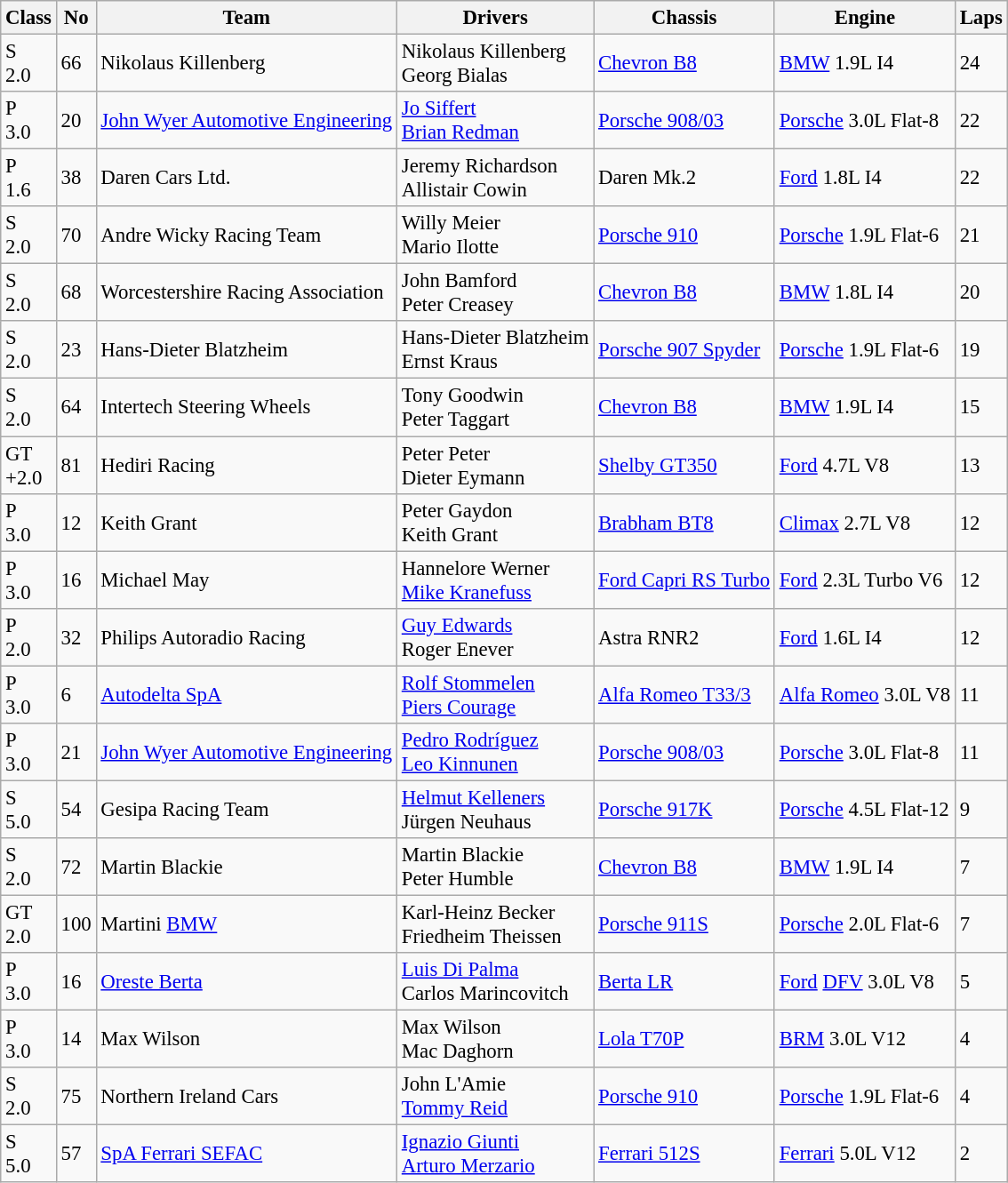<table class="wikitable" style="font-size: 95%;">
<tr>
<th>Class</th>
<th>No</th>
<th>Team</th>
<th>Drivers</th>
<th>Chassis</th>
<th>Engine</th>
<th>Laps</th>
</tr>
<tr>
<td>S<br>2.0</td>
<td>66</td>
<td> Nikolaus Killenberg</td>
<td> Nikolaus Killenberg<br> Georg Bialas</td>
<td><a href='#'>Chevron B8</a></td>
<td><a href='#'>BMW</a> 1.9L I4</td>
<td>24</td>
</tr>
<tr>
<td>P<br>3.0</td>
<td>20</td>
<td> <a href='#'>John Wyer Automotive Engineering</a></td>
<td> <a href='#'>Jo Siffert</a><br> <a href='#'>Brian Redman</a></td>
<td><a href='#'>Porsche 908/03</a></td>
<td><a href='#'>Porsche</a> 3.0L Flat-8</td>
<td>22</td>
</tr>
<tr>
<td>P<br>1.6</td>
<td>38</td>
<td> Daren Cars Ltd.</td>
<td> Jeremy Richardson<br> Allistair Cowin</td>
<td>Daren Mk.2</td>
<td><a href='#'>Ford</a> 1.8L I4</td>
<td>22</td>
</tr>
<tr>
<td>S<br>2.0</td>
<td>70</td>
<td> Andre Wicky Racing Team</td>
<td> Willy Meier<br> Mario Ilotte</td>
<td><a href='#'>Porsche 910</a></td>
<td><a href='#'>Porsche</a> 1.9L Flat-6</td>
<td>21</td>
</tr>
<tr>
<td>S<br>2.0</td>
<td>68</td>
<td> Worcestershire Racing Association</td>
<td> John Bamford<br> Peter Creasey</td>
<td><a href='#'>Chevron B8</a></td>
<td><a href='#'>BMW</a> 1.8L I4</td>
<td>20</td>
</tr>
<tr>
<td>S<br>2.0</td>
<td>23</td>
<td> Hans-Dieter Blatzheim</td>
<td> Hans-Dieter Blatzheim<br> Ernst Kraus</td>
<td><a href='#'>Porsche 907 Spyder</a></td>
<td><a href='#'>Porsche</a> 1.9L Flat-6</td>
<td>19</td>
</tr>
<tr>
<td>S<br>2.0</td>
<td>64</td>
<td> Intertech Steering Wheels</td>
<td> Tony Goodwin<br> Peter Taggart</td>
<td><a href='#'>Chevron B8</a></td>
<td><a href='#'>BMW</a> 1.9L I4</td>
<td>15</td>
</tr>
<tr>
<td>GT<br>+2.0</td>
<td>81</td>
<td> Hediri Racing</td>
<td> Peter Peter<br> Dieter Eymann</td>
<td><a href='#'>Shelby GT350</a></td>
<td><a href='#'>Ford</a> 4.7L V8</td>
<td>13</td>
</tr>
<tr>
<td>P<br>3.0</td>
<td>12</td>
<td> Keith Grant</td>
<td> Peter Gaydon<br> Keith Grant</td>
<td><a href='#'>Brabham BT8</a></td>
<td><a href='#'>Climax</a> 2.7L V8</td>
<td>12</td>
</tr>
<tr>
<td>P<br>3.0</td>
<td>16</td>
<td> Michael May</td>
<td> Hannelore Werner<br> <a href='#'>Mike Kranefuss</a></td>
<td><a href='#'>Ford Capri RS Turbo</a></td>
<td><a href='#'>Ford</a> 2.3L Turbo V6</td>
<td>12</td>
</tr>
<tr>
<td>P<br>2.0</td>
<td>32</td>
<td> Philips Autoradio Racing</td>
<td> <a href='#'>Guy Edwards</a><br> Roger Enever</td>
<td>Astra RNR2</td>
<td><a href='#'>Ford</a> 1.6L I4</td>
<td>12</td>
</tr>
<tr>
<td>P<br>3.0</td>
<td>6</td>
<td> <a href='#'>Autodelta SpA</a></td>
<td> <a href='#'>Rolf Stommelen</a><br> <a href='#'>Piers Courage</a></td>
<td><a href='#'>Alfa Romeo T33/3</a></td>
<td><a href='#'>Alfa Romeo</a> 3.0L V8</td>
<td>11</td>
</tr>
<tr>
<td>P<br>3.0</td>
<td>21</td>
<td> <a href='#'>John Wyer Automotive Engineering</a></td>
<td> <a href='#'>Pedro Rodríguez</a><br> <a href='#'>Leo Kinnunen</a></td>
<td><a href='#'>Porsche 908/03</a></td>
<td><a href='#'>Porsche</a> 3.0L Flat-8</td>
<td>11</td>
</tr>
<tr>
<td>S<br>5.0</td>
<td>54</td>
<td> Gesipa Racing Team</td>
<td> <a href='#'>Helmut Kelleners</a><br> Jürgen Neuhaus</td>
<td><a href='#'>Porsche 917K</a></td>
<td><a href='#'>Porsche</a> 4.5L Flat-12</td>
<td>9</td>
</tr>
<tr>
<td>S<br>2.0</td>
<td>72</td>
<td> Martin Blackie</td>
<td> Martin Blackie<br> Peter Humble</td>
<td><a href='#'>Chevron B8</a></td>
<td><a href='#'>BMW</a> 1.9L I4</td>
<td>7</td>
</tr>
<tr>
<td>GT<br>2.0</td>
<td>100</td>
<td> Martini <a href='#'>BMW</a></td>
<td> Karl-Heinz Becker<br> Friedheim Theissen</td>
<td><a href='#'>Porsche 911S</a></td>
<td><a href='#'>Porsche</a> 2.0L Flat-6</td>
<td>7</td>
</tr>
<tr>
<td>P<br>3.0</td>
<td>16</td>
<td> <a href='#'>Oreste Berta</a></td>
<td> <a href='#'>Luis Di Palma</a><br> Carlos Marincovitch</td>
<td><a href='#'>Berta LR</a></td>
<td><a href='#'>Ford</a> <a href='#'>DFV</a> 3.0L V8</td>
<td>5</td>
</tr>
<tr>
<td>P<br>3.0</td>
<td>14</td>
<td> Max Wilson</td>
<td> Max Wilson<br> Mac Daghorn</td>
<td><a href='#'>Lola T70P</a></td>
<td><a href='#'>BRM</a> 3.0L V12</td>
<td>4</td>
</tr>
<tr>
<td>S<br>2.0</td>
<td>75</td>
<td> Northern Ireland Cars</td>
<td> John L'Amie<br> <a href='#'>Tommy Reid</a></td>
<td><a href='#'>Porsche 910</a></td>
<td><a href='#'>Porsche</a> 1.9L Flat-6</td>
<td>4</td>
</tr>
<tr>
<td>S<br>5.0</td>
<td>57</td>
<td> <a href='#'>SpA Ferrari SEFAC</a></td>
<td> <a href='#'>Ignazio Giunti</a><br> <a href='#'>Arturo Merzario</a></td>
<td><a href='#'>Ferrari 512S</a></td>
<td><a href='#'>Ferrari</a> 5.0L V12</td>
<td>2</td>
</tr>
</table>
